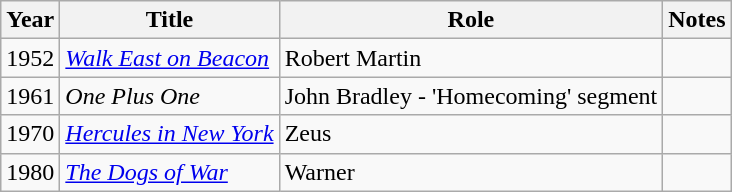<table class="wikitable">
<tr>
<th>Year</th>
<th>Title</th>
<th>Role</th>
<th>Notes</th>
</tr>
<tr>
<td>1952</td>
<td><em><a href='#'>Walk East on Beacon</a></em></td>
<td>Robert Martin</td>
<td></td>
</tr>
<tr>
<td>1961</td>
<td><em>One Plus One</em></td>
<td>John Bradley - 'Homecoming' segment</td>
<td></td>
</tr>
<tr>
<td>1970</td>
<td><em><a href='#'>Hercules in New York</a></em></td>
<td>Zeus</td>
<td></td>
</tr>
<tr>
<td>1980</td>
<td><em><a href='#'>The Dogs of War</a></em></td>
<td>Warner</td>
<td></td>
</tr>
</table>
